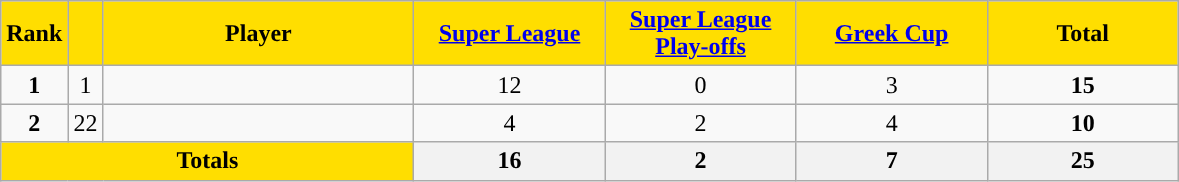<table class="wikitable sortable" style="text-align:center">
<tr>
<th style="background:#FFDE00">Rank</th>
<th style="background:#FFDE00"></th>
<th width=200 style="background:#FFDE00">Player</th>
<th width=120 style="background:#FFDE00"><a href='#'>Super League</a></th>
<th width=120 style="background:#FFDE00"><a href='#'>Super League Play-offs</a></th>
<th width=120 style="background:#FFDE00"><a href='#'>Greek Cup</a></th>
<th width=120 style="background:#FFDE00">Total</th>
</tr>
<tr>
<td><strong>1</strong></td>
<td>1</td>
<td align=left></td>
<td>12</td>
<td>0</td>
<td>3</td>
<td><strong>15</strong></td>
</tr>
<tr>
<td><strong>2</strong></td>
<td>22</td>
<td align=left></td>
<td>4</td>
<td>2</td>
<td>4</td>
<td><strong>10</strong></td>
</tr>
<tr class="sortbottom">
<th colspan=3 style="background:#FFDE00"><strong>Totals</strong></th>
<th><strong>16</strong></th>
<th><strong> 2</strong></th>
<th><strong> 7</strong></th>
<th><strong>25</strong></th>
</tr>
</table>
